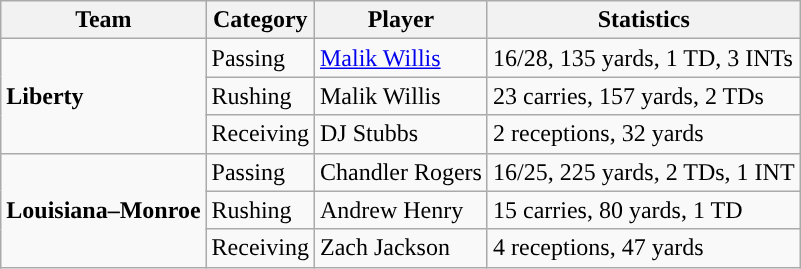<table class="wikitable" style="float: left;">
<tr>
<th>Team</th>
<th>Category</th>
<th>Player</th>
<th>Statistics</th>
</tr>
<tr>
<td rowspan=3><strong>Liberty</strong></td>
<td>Passing</td>
<td><a href='#'>Malik Willis</a></td>
<td>16/28, 135 yards, 1 TD, 3 INTs</td>
</tr>
<tr>
<td>Rushing</td>
<td>Malik Willis</td>
<td>23 carries, 157 yards, 2 TDs</td>
</tr>
<tr>
<td>Receiving</td>
<td>DJ Stubbs</td>
<td>2 receptions, 32 yards</td>
</tr>
<tr>
<td rowspan=3><strong>Louisiana–Monroe</strong></td>
<td>Passing</td>
<td>Chandler Rogers</td>
<td>16/25, 225 yards, 2 TDs, 1 INT</td>
</tr>
<tr>
<td>Rushing</td>
<td>Andrew Henry</td>
<td>15 carries, 80 yards, 1 TD</td>
</tr>
<tr>
<td>Receiving</td>
<td>Zach Jackson</td>
<td>4 receptions, 47 yards</td>
</tr>
</table>
